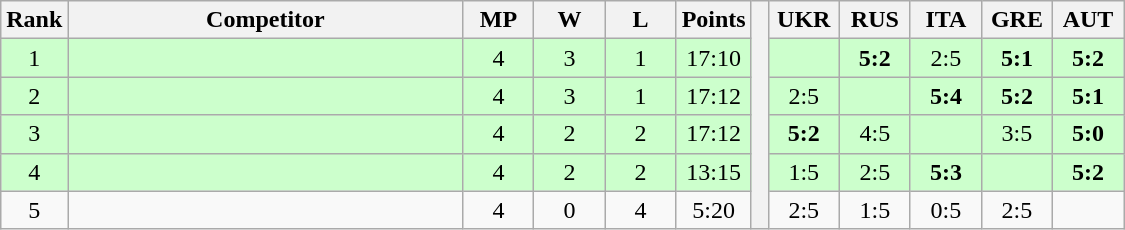<table class="wikitable" style="text-align:center">
<tr>
<th>Rank</th>
<th style="width:16em">Competitor</th>
<th style="width:2.5em">MP</th>
<th style="width:2.5em">W</th>
<th style="width:2.5em">L</th>
<th>Points</th>
<th rowspan="6"> </th>
<th style="width:2.5em">UKR</th>
<th style="width:2.5em">RUS</th>
<th style="width:2.5em">ITA</th>
<th style="width:2.5em">GRE</th>
<th style="width:2.5em">AUT</th>
</tr>
<tr style="background:#cfc;">
<td>1</td>
<td style="text-align:left"></td>
<td>4</td>
<td>3</td>
<td>1</td>
<td>17:10</td>
<td></td>
<td><strong>5:2</strong></td>
<td>2:5</td>
<td><strong>5:1</strong></td>
<td><strong>5:2</strong></td>
</tr>
<tr style="background:#cfc;">
<td>2</td>
<td style="text-align:left"></td>
<td>4</td>
<td>3</td>
<td>1</td>
<td>17:12</td>
<td>2:5</td>
<td></td>
<td><strong>5:4</strong></td>
<td><strong>5:2</strong></td>
<td><strong>5:1</strong></td>
</tr>
<tr style="background:#cfc;">
<td>3</td>
<td style="text-align:left"></td>
<td>4</td>
<td>2</td>
<td>2</td>
<td>17:12</td>
<td><strong>5:2</strong></td>
<td>4:5</td>
<td></td>
<td>3:5</td>
<td><strong>5:0</strong></td>
</tr>
<tr style="background:#cfc;">
<td>4</td>
<td style="text-align:left"></td>
<td>4</td>
<td>2</td>
<td>2</td>
<td>13:15</td>
<td>1:5</td>
<td>2:5</td>
<td><strong>5:3</strong></td>
<td></td>
<td><strong>5:2</strong></td>
</tr>
<tr>
<td>5</td>
<td style="text-align:left"></td>
<td>4</td>
<td>0</td>
<td>4</td>
<td>5:20</td>
<td>2:5</td>
<td>1:5</td>
<td>0:5</td>
<td>2:5</td>
<td></td>
</tr>
</table>
